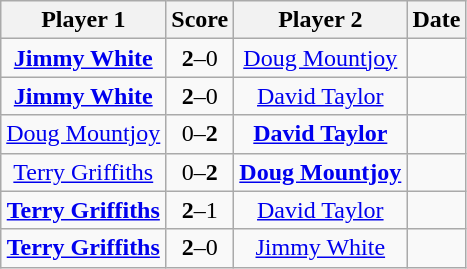<table class="wikitable" style="text-align: center">
<tr>
<th>Player 1</th>
<th>Score</th>
<th>Player 2</th>
<th>Date</th>
</tr>
<tr>
<td> <strong><a href='#'>Jimmy White</a></strong></td>
<td><strong>2</strong>–0</td>
<td> <a href='#'>Doug Mountjoy</a></td>
<td></td>
</tr>
<tr>
<td> <strong><a href='#'>Jimmy White</a></strong></td>
<td><strong>2</strong>–0</td>
<td> <a href='#'>David Taylor</a></td>
<td></td>
</tr>
<tr>
<td> <a href='#'>Doug Mountjoy</a></td>
<td>0–<strong>2</strong></td>
<td> <strong><a href='#'>David Taylor</a></strong></td>
<td></td>
</tr>
<tr>
<td> <a href='#'>Terry Griffiths</a></td>
<td>0–<strong>2</strong></td>
<td> <strong><a href='#'>Doug Mountjoy</a></strong></td>
<td></td>
</tr>
<tr>
<td> <strong><a href='#'>Terry Griffiths</a></strong></td>
<td><strong>2</strong>–1</td>
<td> <a href='#'>David Taylor</a></td>
<td></td>
</tr>
<tr>
<td> <strong><a href='#'>Terry Griffiths</a></strong></td>
<td><strong>2</strong>–0</td>
<td> <a href='#'>Jimmy White</a></td>
<td></td>
</tr>
</table>
